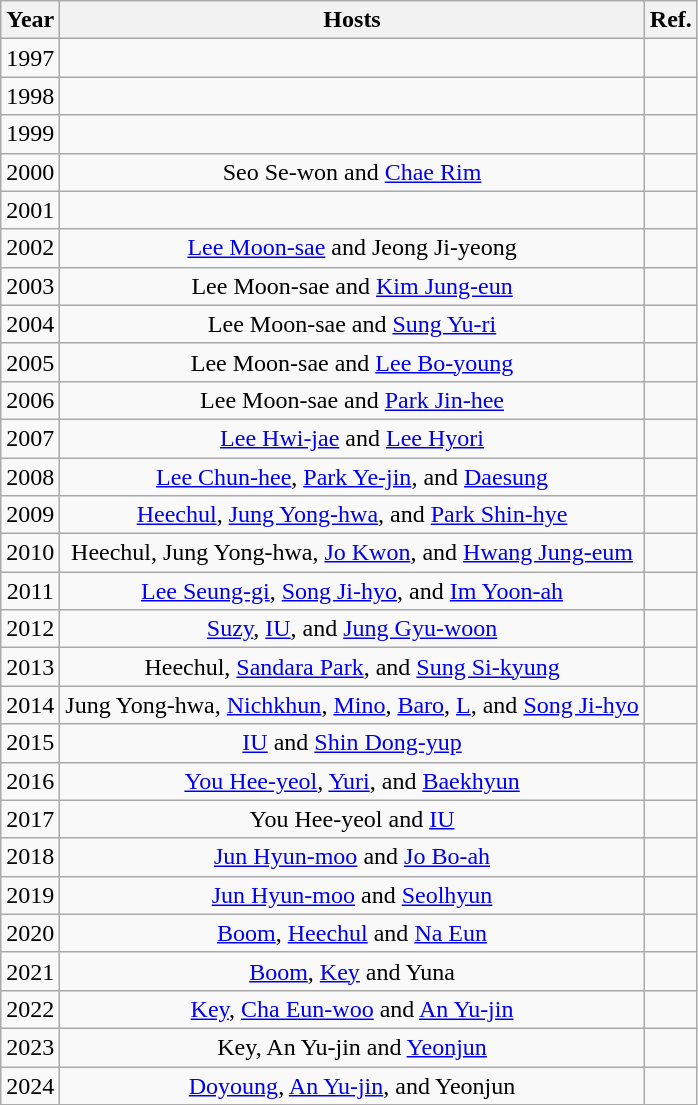<table class="wikitable" style="text-align:center">
<tr>
<th>Year</th>
<th>Hosts</th>
<th>Ref.</th>
</tr>
<tr>
<td>1997</td>
<td></td>
<td></td>
</tr>
<tr>
<td>1998</td>
<td></td>
<td></td>
</tr>
<tr>
<td>1999</td>
<td></td>
<td></td>
</tr>
<tr>
<td>2000</td>
<td>Seo Se-won and <a href='#'>Chae Rim</a></td>
<td></td>
</tr>
<tr>
<td>2001</td>
<td></td>
<td></td>
</tr>
<tr>
<td>2002</td>
<td><a href='#'>Lee Moon-sae</a> and Jeong Ji-yeong</td>
<td></td>
</tr>
<tr>
<td>2003</td>
<td>Lee Moon-sae and <a href='#'>Kim Jung-eun</a></td>
<td></td>
</tr>
<tr>
<td>2004</td>
<td>Lee Moon-sae and <a href='#'>Sung Yu-ri</a></td>
<td></td>
</tr>
<tr>
<td>2005</td>
<td>Lee Moon-sae and <a href='#'>Lee Bo-young</a></td>
<td></td>
</tr>
<tr>
<td>2006</td>
<td>Lee Moon-sae and <a href='#'>Park Jin-hee</a></td>
<td></td>
</tr>
<tr>
<td>2007</td>
<td><a href='#'>Lee Hwi-jae</a> and <a href='#'>Lee Hyori</a></td>
<td></td>
</tr>
<tr>
<td>2008</td>
<td><a href='#'>Lee Chun-hee</a>, <a href='#'>Park Ye-jin</a>, and <a href='#'>Daesung</a></td>
<td></td>
</tr>
<tr>
<td>2009</td>
<td><a href='#'>Heechul</a>, <a href='#'>Jung Yong-hwa</a>, and <a href='#'>Park Shin-hye</a></td>
<td></td>
</tr>
<tr>
<td>2010</td>
<td>Heechul, Jung Yong-hwa, <a href='#'>Jo Kwon</a>, and <a href='#'>Hwang Jung-eum</a></td>
<td></td>
</tr>
<tr>
<td>2011</td>
<td><a href='#'>Lee Seung-gi</a>, <a href='#'>Song Ji-hyo</a>, and <a href='#'>Im Yoon-ah</a></td>
<td></td>
</tr>
<tr>
<td>2012</td>
<td><a href='#'>Suzy</a>, <a href='#'>IU</a>, and <a href='#'>Jung Gyu-woon</a></td>
<td></td>
</tr>
<tr>
<td>2013</td>
<td>Heechul, <a href='#'>Sandara Park</a>, and <a href='#'>Sung Si-kyung</a></td>
<td></td>
</tr>
<tr>
<td>2014</td>
<td>Jung Yong-hwa, <a href='#'>Nichkhun</a>, <a href='#'>Mino</a>, <a href='#'>Baro</a>, <a href='#'>L</a>, and <a href='#'>Song Ji-hyo</a></td>
<td></td>
</tr>
<tr>
<td>2015</td>
<td><a href='#'>IU</a> and <a href='#'>Shin Dong-yup</a></td>
<td></td>
</tr>
<tr>
<td>2016</td>
<td><a href='#'>You Hee-yeol</a>, <a href='#'>Yuri</a>, and <a href='#'>Baekhyun</a></td>
<td></td>
</tr>
<tr>
<td>2017</td>
<td>You Hee-yeol and <a href='#'>IU</a></td>
<td></td>
</tr>
<tr>
<td>2018</td>
<td><a href='#'>Jun Hyun-moo</a> and <a href='#'>Jo Bo-ah</a></td>
<td></td>
</tr>
<tr>
<td>2019</td>
<td><a href='#'>Jun Hyun-moo</a> and <a href='#'>Seolhyun</a></td>
<td></td>
</tr>
<tr>
<td>2020</td>
<td><a href='#'>Boom</a>, <a href='#'>Heechul</a> and <a href='#'>Na Eun</a></td>
<td></td>
</tr>
<tr>
<td>2021</td>
<td><a href='#'>Boom</a>, <a href='#'>Key</a> and Yuna</td>
<td></td>
</tr>
<tr>
<td>2022</td>
<td><a href='#'>Key</a>, <a href='#'>Cha Eun-woo</a> and <a href='#'>An Yu-jin</a></td>
<td></td>
</tr>
<tr>
<td>2023</td>
<td>Key, An Yu-jin and <a href='#'>Yeonjun</a></td>
<td></td>
</tr>
<tr>
<td>2024</td>
<td><a href='#'>Doyoung</a>, <a href='#'>An Yu-jin</a>, and Yeonjun</td>
<td></td>
</tr>
</table>
